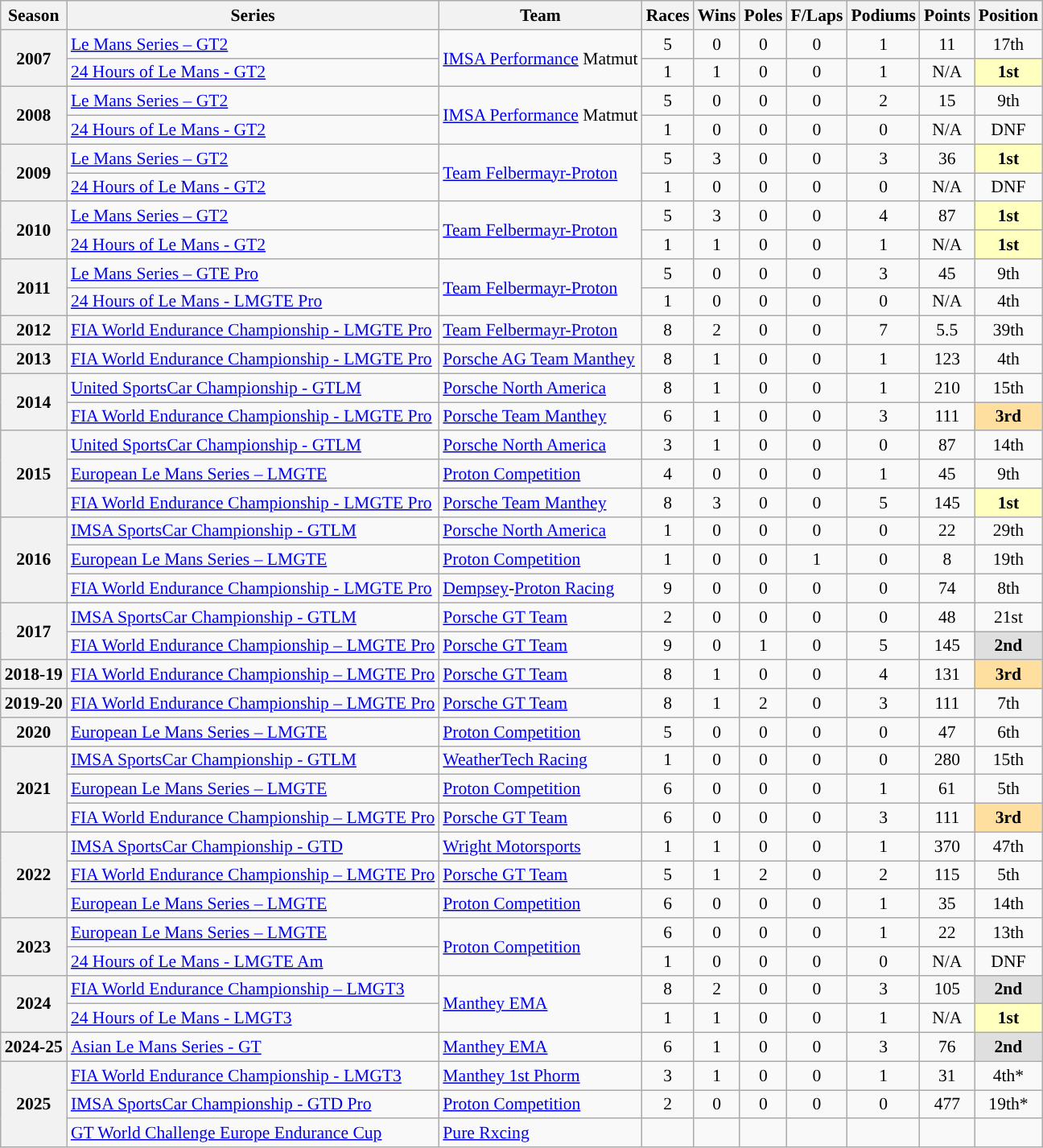<table class="wikitable" style="font-size: 90%; text-align:center">
<tr>
<th>Season</th>
<th>Series</th>
<th>Team</th>
<th>Races</th>
<th>Wins</th>
<th>Poles</th>
<th>F/Laps</th>
<th>Podiums</th>
<th>Points</th>
<th>Position</th>
</tr>
<tr>
<th rowspan="2">2007</th>
<td align=left><a href='#'>Le Mans Series – GT2</a></td>
<td rowspan="2" align=left><a href='#'>IMSA Performance</a> Matmut</td>
<td>5</td>
<td>0</td>
<td>0</td>
<td>0</td>
<td>1</td>
<td>11</td>
<td>17th</td>
</tr>
<tr>
<td align=left><a href='#'>24 Hours of Le Mans - GT2</a></td>
<td>1</td>
<td>1</td>
<td>0</td>
<td>0</td>
<td>1</td>
<td>N/A</td>
<td style="background:#FFFFBF;”"><strong>1st</strong></td>
</tr>
<tr>
<th rowspan="2">2008</th>
<td align=left><a href='#'>Le Mans Series – GT2</a></td>
<td rowspan="2" align=left><a href='#'>IMSA Performance</a> Matmut</td>
<td>5</td>
<td>0</td>
<td>0</td>
<td>0</td>
<td>2</td>
<td>15</td>
<td>9th</td>
</tr>
<tr>
<td align=left><a href='#'>24 Hours of Le Mans - GT2</a></td>
<td>1</td>
<td>0</td>
<td>0</td>
<td>0</td>
<td>0</td>
<td>N/A</td>
<td>DNF</td>
</tr>
<tr>
<th rowspan="2">2009</th>
<td align=left><a href='#'>Le Mans Series – GT2</a></td>
<td rowspan="2" align=left><a href='#'>Team Felbermayr-Proton</a></td>
<td>5</td>
<td>3</td>
<td>0</td>
<td>0</td>
<td>3</td>
<td>36</td>
<td style="background:#FFFFBF;”"><strong>1st</strong></td>
</tr>
<tr>
<td align=left><a href='#'>24 Hours of Le Mans - GT2</a></td>
<td>1</td>
<td>0</td>
<td>0</td>
<td>0</td>
<td>0</td>
<td>N/A</td>
<td>DNF</td>
</tr>
<tr>
<th rowspan="2">2010</th>
<td align=left><a href='#'>Le Mans Series – GT2</a></td>
<td rowspan="2" align=left><a href='#'>Team Felbermayr-Proton</a></td>
<td>5</td>
<td>3</td>
<td>0</td>
<td>0</td>
<td>4</td>
<td>87</td>
<td style="background:#FFFFBF;”"><strong>1st</strong></td>
</tr>
<tr>
<td align=left><a href='#'>24 Hours of Le Mans - GT2</a></td>
<td>1</td>
<td>1</td>
<td>0</td>
<td>0</td>
<td>1</td>
<td>N/A</td>
<td style="background:#FFFFBF;”"><strong>1st</strong></td>
</tr>
<tr>
<th rowspan="2">2011</th>
<td align=left><a href='#'>Le Mans Series – GTE Pro</a></td>
<td rowspan="2" align=left><a href='#'>Team Felbermayr-Proton</a></td>
<td>5</td>
<td>0</td>
<td>0</td>
<td>0</td>
<td>3</td>
<td>45</td>
<td>9th</td>
</tr>
<tr>
<td align=left><a href='#'>24 Hours of Le Mans - LMGTE Pro</a></td>
<td>1</td>
<td>0</td>
<td>0</td>
<td>0</td>
<td>0</td>
<td>N/A</td>
<td>4th</td>
</tr>
<tr>
<th>2012</th>
<td align=left><a href='#'>FIA World Endurance Championship - LMGTE Pro</a></td>
<td align=left><a href='#'>Team Felbermayr-Proton</a></td>
<td>8</td>
<td>2</td>
<td>0</td>
<td>0</td>
<td>7</td>
<td>5.5</td>
<td>39th</td>
</tr>
<tr>
<th>2013</th>
<td align=left><a href='#'>FIA World Endurance Championship - LMGTE Pro</a></td>
<td align=left><a href='#'>Porsche AG Team Manthey</a></td>
<td>8</td>
<td>1</td>
<td>0</td>
<td>0</td>
<td>1</td>
<td>123</td>
<td>4th</td>
</tr>
<tr>
<th rowspan="2">2014</th>
<td align=left><a href='#'>United SportsCar Championship - GTLM</a></td>
<td align=left><a href='#'>Porsche North America</a></td>
<td>8</td>
<td>1</td>
<td>0</td>
<td>0</td>
<td>1</td>
<td>210</td>
<td>15th</td>
</tr>
<tr>
<td align=left><a href='#'>FIA World Endurance Championship - LMGTE Pro</a></td>
<td align=left><a href='#'>Porsche Team Manthey</a></td>
<td>6</td>
<td>1</td>
<td>0</td>
<td>0</td>
<td>3</td>
<td>111</td>
<td style="background:#FFDF9F;”"><strong>3rd</strong></td>
</tr>
<tr>
<th rowspan="3">2015</th>
<td align=left><a href='#'>United SportsCar Championship - GTLM</a></td>
<td align=left><a href='#'>Porsche North America</a></td>
<td>3</td>
<td>1</td>
<td>0</td>
<td>0</td>
<td>0</td>
<td>87</td>
<td>14th</td>
</tr>
<tr>
<td align=left><a href='#'>European Le Mans Series – LMGTE</a></td>
<td align=left><a href='#'>Proton Competition</a></td>
<td>4</td>
<td>0</td>
<td>0</td>
<td>0</td>
<td>1</td>
<td>45</td>
<td>9th</td>
</tr>
<tr>
<td align=left><a href='#'>FIA World Endurance Championship - LMGTE Pro</a></td>
<td align=left><a href='#'>Porsche Team Manthey</a></td>
<td>8</td>
<td>3</td>
<td>0</td>
<td>0</td>
<td>5</td>
<td>145</td>
<td style="background:#FFFFBF;”"><strong>1st</strong></td>
</tr>
<tr>
<th rowspan="3">2016</th>
<td align=left><a href='#'>IMSA SportsCar Championship - GTLM</a></td>
<td align=left><a href='#'>Porsche North America</a></td>
<td>1</td>
<td>0</td>
<td>0</td>
<td>0</td>
<td>0</td>
<td>22</td>
<td>29th</td>
</tr>
<tr>
<td align=left><a href='#'>European Le Mans Series – LMGTE</a></td>
<td align=left><a href='#'>Proton Competition</a></td>
<td>1</td>
<td>0</td>
<td>0</td>
<td>1</td>
<td>0</td>
<td>8</td>
<td>19th</td>
</tr>
<tr>
<td align=left><a href='#'>FIA World Endurance Championship - LMGTE Pro</a></td>
<td align=left><a href='#'>Dempsey</a>-<a href='#'>Proton Racing</a></td>
<td>9</td>
<td>0</td>
<td>0</td>
<td>0</td>
<td>0</td>
<td>74</td>
<td>8th</td>
</tr>
<tr>
<th rowspan="2">2017</th>
<td align=left><a href='#'>IMSA SportsCar Championship - GTLM</a></td>
<td align=left><a href='#'>Porsche GT Team</a></td>
<td>2</td>
<td>0</td>
<td>0</td>
<td>0</td>
<td>0</td>
<td>48</td>
<td>21st</td>
</tr>
<tr>
<td align=left><a href='#'>FIA World Endurance Championship – LMGTE Pro</a></td>
<td align=left><a href='#'>Porsche GT Team</a></td>
<td>9</td>
<td>0</td>
<td>1</td>
<td>0</td>
<td>5</td>
<td>145</td>
<td style="background:#DFDFDF;”"><strong>2nd</strong></td>
</tr>
<tr>
<th>2018-19</th>
<td align=left><a href='#'>FIA World Endurance Championship – LMGTE Pro</a></td>
<td align=left><a href='#'>Porsche GT Team</a></td>
<td>8</td>
<td>1</td>
<td>0</td>
<td>0</td>
<td>4</td>
<td>131</td>
<td style="background:#FFDF9F;”"><strong>3rd</strong></td>
</tr>
<tr>
<th>2019-20</th>
<td align=left><a href='#'>FIA World Endurance Championship – LMGTE Pro</a></td>
<td align=left><a href='#'>Porsche GT Team</a></td>
<td>8</td>
<td>1</td>
<td>2</td>
<td>0</td>
<td>3</td>
<td>111</td>
<td>7th</td>
</tr>
<tr>
<th>2020</th>
<td align=left><a href='#'>European Le Mans Series – LMGTE</a></td>
<td align=left><a href='#'>Proton Competition</a></td>
<td>5</td>
<td>0</td>
<td>0</td>
<td>0</td>
<td>0</td>
<td>47</td>
<td>6th</td>
</tr>
<tr>
<th rowspan="3">2021</th>
<td align=left><a href='#'>IMSA SportsCar Championship - GTLM</a></td>
<td align=left><a href='#'>WeatherTech Racing</a></td>
<td>1</td>
<td>0</td>
<td>0</td>
<td>0</td>
<td>0</td>
<td>280</td>
<td>15th</td>
</tr>
<tr>
<td align=left><a href='#'>European Le Mans Series – LMGTE</a></td>
<td align=left><a href='#'>Proton Competition</a></td>
<td>6</td>
<td>0</td>
<td>0</td>
<td>0</td>
<td>1</td>
<td>61</td>
<td>5th</td>
</tr>
<tr>
<td align=left><a href='#'>FIA World Endurance Championship – LMGTE Pro</a></td>
<td align=left><a href='#'>Porsche GT Team</a></td>
<td>6</td>
<td>0</td>
<td>0</td>
<td>0</td>
<td>3</td>
<td>111</td>
<td style="background:#FFDF9F;”"><strong>3rd</strong></td>
</tr>
<tr>
<th rowspan="3">2022</th>
<td align=left><a href='#'>IMSA SportsCar Championship - GTD</a></td>
<td align=left><a href='#'>Wright Motorsports</a></td>
<td>1</td>
<td>1</td>
<td>0</td>
<td>0</td>
<td>1</td>
<td>370</td>
<td>47th</td>
</tr>
<tr>
<td align=left><a href='#'>FIA World Endurance Championship – LMGTE Pro</a></td>
<td align=left><a href='#'>Porsche GT Team</a></td>
<td>5</td>
<td>1</td>
<td>2</td>
<td>0</td>
<td>2</td>
<td>115</td>
<td>5th</td>
</tr>
<tr>
<td align=left><a href='#'>European Le Mans Series – LMGTE</a></td>
<td align=left><a href='#'>Proton Competition</a></td>
<td>6</td>
<td>0</td>
<td>0</td>
<td>0</td>
<td>1</td>
<td>35</td>
<td>14th</td>
</tr>
<tr>
<th rowspan="2">2023</th>
<td align=left><a href='#'>European Le Mans Series – LMGTE</a></td>
<td rowspan="2" align=left><a href='#'>Proton Competition</a></td>
<td>6</td>
<td>0</td>
<td>0</td>
<td>0</td>
<td>1</td>
<td>22</td>
<td>13th</td>
</tr>
<tr>
<td align=left><a href='#'>24 Hours of Le Mans - LMGTE Am</a></td>
<td>1</td>
<td>0</td>
<td>0</td>
<td>0</td>
<td>0</td>
<td>N/A</td>
<td>DNF</td>
</tr>
<tr>
<th rowspan="2">2024</th>
<td align=left><a href='#'>FIA World Endurance Championship – LMGT3</a></td>
<td rowspan="2" align=left><a href='#'>Manthey EMA</a></td>
<td>8</td>
<td>2</td>
<td>0</td>
<td>0</td>
<td>3</td>
<td>105</td>
<td style="background:#DFDFDF;"><strong>2nd</strong></td>
</tr>
<tr>
<td align=left><a href='#'>24 Hours of Le Mans - LMGT3</a></td>
<td>1</td>
<td>1</td>
<td>0</td>
<td>0</td>
<td>1</td>
<td>N/A</td>
<td style="background:#FFFFBF;"><strong>1st</strong></td>
</tr>
<tr>
<th>2024-25</th>
<td align=left><a href='#'>Asian Le Mans Series - GT</a></td>
<td align=left><a href='#'>Manthey EMA</a></td>
<td>6</td>
<td>1</td>
<td>0</td>
<td>0</td>
<td>3</td>
<td>76</td>
<td style="background:#DFDFDF;"><strong>2nd</strong></td>
</tr>
<tr>
<th rowspan="3">2025</th>
<td align=left><a href='#'>FIA World Endurance Championship - LMGT3</a></td>
<td align=left><a href='#'>Manthey 1st Phorm</a></td>
<td>3</td>
<td>1</td>
<td>0</td>
<td>0</td>
<td>1</td>
<td>31</td>
<td>4th*</td>
</tr>
<tr>
<td align=left><a href='#'>IMSA SportsCar Championship - GTD Pro</a></td>
<td align=left><a href='#'>Proton Competition</a></td>
<td>2</td>
<td>0</td>
<td>0</td>
<td>0</td>
<td>0</td>
<td>477</td>
<td>19th*</td>
</tr>
<tr>
<td align=left><a href='#'>GT World Challenge Europe Endurance Cup</a></td>
<td align=left><a href='#'>Pure Rxcing</a></td>
<td></td>
<td></td>
<td></td>
<td></td>
<td></td>
<td></td>
<td></td>
</tr>
</table>
